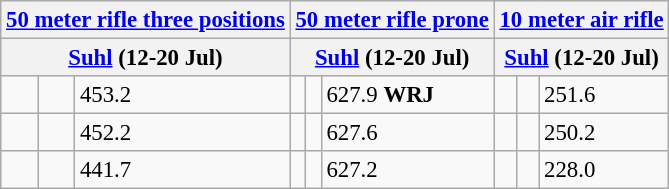<table class="wikitable" style="font-size: 95%">
<tr>
<th colspan="3"><a href='#'>50 meter rifle three positions</a></th>
<th colspan="3"><a href='#'>50 meter rifle prone</a></th>
<th colspan="3"><a href='#'>10 meter air rifle</a></th>
</tr>
<tr>
<th colspan="3"><strong><a href='#'>Suhl</a></strong> <strong> (12-20 Jul)</strong></th>
<th colspan="3"><strong><a href='#'>Suhl</a></strong> <strong> (12-20 Jul)</strong></th>
<th colspan="3"><strong><a href='#'>Suhl</a></strong> <strong> (12-20 Jul)</strong></th>
</tr>
<tr>
<td></td>
<td></td>
<td>453.2</td>
<td></td>
<td></td>
<td>627.9 <strong>WRJ</strong></td>
<td></td>
<td></td>
<td>251.6</td>
</tr>
<tr>
<td></td>
<td></td>
<td>452.2</td>
<td></td>
<td></td>
<td>627.6</td>
<td></td>
<td></td>
<td>250.2</td>
</tr>
<tr>
<td></td>
<td></td>
<td>441.7</td>
<td></td>
<td></td>
<td>627.2</td>
<td></td>
<td></td>
<td>228.0</td>
</tr>
</table>
